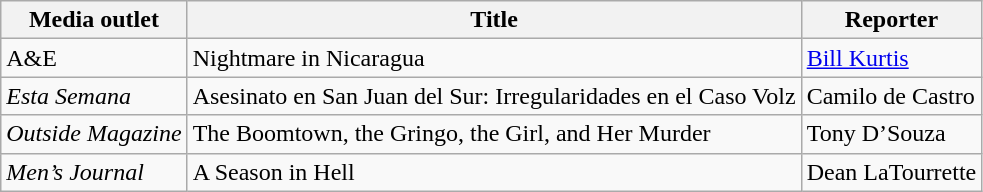<table class="wikitable">
<tr>
<th>Media outlet</th>
<th>Title</th>
<th>Reporter</th>
</tr>
<tr>
<td>A&E</td>
<td>Nightmare in Nicaragua  </td>
<td><a href='#'>Bill Kurtis</a></td>
</tr>
<tr>
<td><em>Esta Semana</em></td>
<td>Asesinato en San Juan del Sur: Irregularidades en el Caso Volz </td>
<td>Camilo de Castro</td>
</tr>
<tr>
<td><em>Outside Magazine</em></td>
<td>The Boomtown, the Gringo, the Girl, and Her Murder </td>
<td>Tony D’Souza</td>
</tr>
<tr>
<td><em>Men’s Journal</em></td>
<td>A Season in Hell  </td>
<td>Dean LaTourrette</td>
</tr>
</table>
